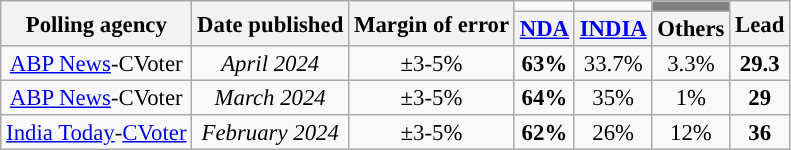<table class="wikitable sortable" style="text-align:center;font-size:95%;line-height:16px">
<tr>
<th rowspan="2">Polling agency</th>
<th rowspan="2">Date published</th>
<th rowspan="2">Margin of error</th>
<td></td>
<td></td>
<td bgcolor="grey"></td>
<th rowspan="2">Lead</th>
</tr>
<tr>
<th><a href='#'>NDA</a></th>
<th><a href='#'>INDIA</a></th>
<th>Others</th>
</tr>
<tr>
<td><a href='#'>ABP News</a>-CVoter</td>
<td><em>April 2024</em></td>
<td>±3-5%</td>
<td bgcolor=><strong>63%</strong></td>
<td>33.7%</td>
<td>3.3%</td>
<td bgcolor=><strong>29.3</strong></td>
</tr>
<tr>
<td><a href='#'>ABP News</a>-CVoter</td>
<td><em>March 2024</em></td>
<td>±3-5%</td>
<td bgcolor=><strong>64%</strong></td>
<td>35%</td>
<td>1%</td>
<td bgcolor=><strong>29</strong></td>
</tr>
<tr>
<td><a href='#'>India Today</a>-<a href='#'>CVoter</a></td>
<td><em>February 2024</em></td>
<td>±3-5%</td>
<td><strong>62%</strong></td>
<td>26%</td>
<td>12%</td>
<td><strong>36</strong></td>
</tr>
</table>
